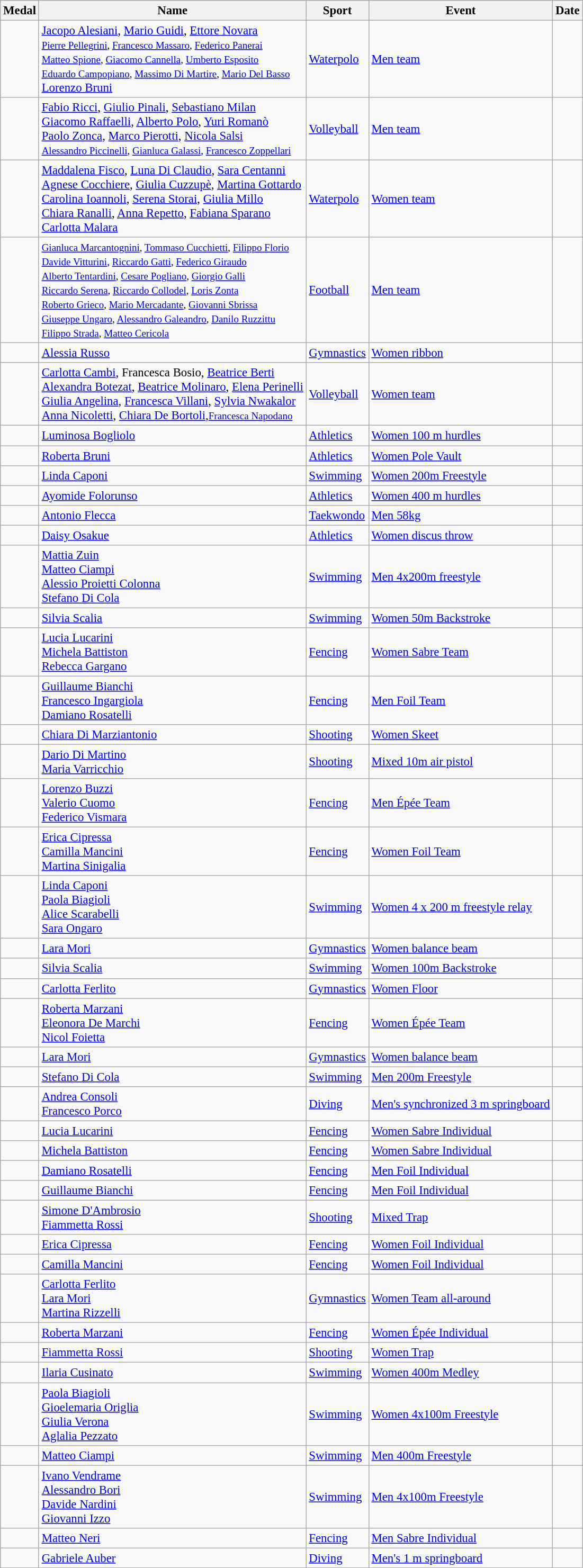<table class="wikitable sortable" style="font-size: 95%;">
<tr>
<th>Medal</th>
<th>Name</th>
<th>Sport</th>
<th>Event</th>
<th>Date</th>
</tr>
<tr>
<td></td>
<td><a href='#'>Jacopo Alesiani</a>, <a href='#'>Mario Guidi</a>, <a href='#'>Ettore Novara</a><br><small><a href='#'>Pierre Pellegrini</a>, <a href='#'>Francesco Massaro</a>, <a href='#'>Federico Panerai</a><br><a href='#'>Matteo Spione</a>, <a href='#'>Giacomo Cannella</a>, <a href='#'>Umberto Esposito</a><br><a href='#'>Eduardo Campopiano</a>, <a href='#'>Massimo Di Martire</a>, <a href='#'>Mario Del Basso</a></small><br><a href='#'>Lorenzo Bruni</a></td>
<td><a href='#'>Waterpolo</a></td>
<td><a href='#'>Men team</a></td>
<td></td>
</tr>
<tr>
<td></td>
<td><a href='#'>Fabio Ricci</a>, <a href='#'>Giulio Pinali</a>, <a href='#'>Sebastiano Milan</a><br><a href='#'>Giacomo Raffaelli</a>, <a href='#'>Alberto Polo</a>, <a href='#'>Yuri Romanò</a><br><a href='#'>Paolo Zonca</a>, <a href='#'>Marco Pierotti</a>, <a href='#'>Nicola Salsi</a><br><small><a href='#'>Alessandro Piccinelli</a>, <a href='#'>Gianluca Galassi</a>, <a href='#'>Francesco Zoppellari</a></small></td>
<td><a href='#'>Volleyball</a></td>
<td><a href='#'>Men team</a></td>
<td></td>
</tr>
<tr>
<td></td>
<td><a href='#'>Maddalena Fisco</a>, <a href='#'>Luna Di Claudio</a>, <a href='#'>Sara Centanni</a><br><a href='#'>Agnese Cocchiere</a>, <a href='#'>Giulia Cuzzupè</a>, <a href='#'>Martina Gottardo</a><br><a href='#'>Carolina Ioannoli</a>, <a href='#'>Serena Storai</a>, <a href='#'>Giulia Millo</a><br><a href='#'>Chiara Ranalli</a>, <a href='#'>Anna Repetto</a>, <a href='#'>Fabiana Sparano</a><br><a href='#'>Carlotta Malara</a></td>
<td><a href='#'>Waterpolo</a></td>
<td><a href='#'>Women team</a></td>
<td></td>
</tr>
<tr>
<td></td>
<td><small><a href='#'>Gianluca Marcantognini</a>, <a href='#'>Tommaso Cucchietti</a>, <a href='#'>Filippo Florio</a><br><a href='#'>Davide Vitturini</a>, <a href='#'>Riccardo Gatti</a>, <a href='#'>Federico Giraudo</a><br><a href='#'>Alberto Tentardini</a>, <a href='#'>Cesare Pogliano</a>, <a href='#'>Giorgio Galli</a><br><a href='#'>Riccardo Serena</a>, <a href='#'>Riccardo Collodel</a>, <a href='#'>Loris Zonta</a><br><a href='#'>Roberto Grieco</a>, <a href='#'>Mario Mercadante</a>, <a href='#'>Giovanni Sbrissa</a><br><a href='#'>Giuseppe Ungaro</a>, <a href='#'>Alessandro Galeandro</a>, <a href='#'>Danilo Ruzzittu</a><br><a href='#'>Filippo Strada</a>, <a href='#'>Matteo Cericola</a></small></td>
<td><a href='#'>Football</a></td>
<td><a href='#'>Men team</a></td>
<td></td>
</tr>
<tr>
<td></td>
<td><a href='#'>Alessia Russo</a></td>
<td><a href='#'>Gymnastics</a></td>
<td><a href='#'>Women ribbon</a></td>
<td></td>
</tr>
<tr>
<td></td>
<td><a href='#'>Carlotta Cambi</a>, Francesca Bosio, <a href='#'>Beatrice Berti</a><br><a href='#'>Alexandra Botezat</a>, <a href='#'>Beatrice Molinaro</a>, <a href='#'>Elena Perinelli</a><br><a href='#'>Giulia Angelina</a>, <a href='#'>Francesca Villani</a>, <a href='#'>Sylvia Nwakalor</a><br><a href='#'>Anna Nicoletti</a>, <a href='#'>Chiara De Bortoli</a>,<small><a href='#'>Francesca Napodano</a></small></td>
<td><a href='#'>Volleyball</a></td>
<td><a href='#'>Women team</a></td>
<td></td>
</tr>
<tr>
<td></td>
<td><a href='#'>Luminosa Bogliolo</a></td>
<td><a href='#'>Athletics</a></td>
<td><a href='#'>Women 100 m hurdles</a></td>
<td></td>
</tr>
<tr>
<td></td>
<td><a href='#'>Roberta Bruni</a></td>
<td><a href='#'>Athletics</a></td>
<td><a href='#'>Women Pole Vault</a></td>
<td></td>
</tr>
<tr>
<td></td>
<td><a href='#'>Linda Caponi</a></td>
<td><a href='#'>Swimming</a></td>
<td><a href='#'>Women 200m Freestyle</a></td>
<td></td>
</tr>
<tr>
<td></td>
<td><a href='#'>Ayomide Folorunso</a></td>
<td><a href='#'>Athletics</a></td>
<td><a href='#'>Women 400 m hurdles</a></td>
<td></td>
</tr>
<tr>
<td></td>
<td><a href='#'>Antonio Flecca</a></td>
<td><a href='#'>Taekwondo</a></td>
<td><a href='#'>Men 58kg</a></td>
<td></td>
</tr>
<tr>
<td></td>
<td><a href='#'>Daisy Osakue</a></td>
<td><a href='#'>Athletics</a></td>
<td><a href='#'>Women discus throw</a></td>
<td></td>
</tr>
<tr>
<td></td>
<td><a href='#'>Mattia Zuin</a><br><a href='#'>Matteo Ciampi</a><br><a href='#'>Alessio Proietti Colonna</a><br><a href='#'>Stefano Di Cola</a></td>
<td><a href='#'>Swimming</a></td>
<td><a href='#'>Men 4x200m freestyle</a></td>
<td></td>
</tr>
<tr>
<td></td>
<td><a href='#'>Silvia Scalia</a></td>
<td><a href='#'>Swimming</a></td>
<td><a href='#'>Women 50m Backstroke</a></td>
<td></td>
</tr>
<tr>
<td></td>
<td><a href='#'>Lucia Lucarini</a><br><a href='#'>Michela Battiston</a><br><a href='#'>Rebecca Gargano</a></td>
<td><a href='#'>Fencing</a></td>
<td><a href='#'>Women Sabre Team</a></td>
<td></td>
</tr>
<tr>
<td></td>
<td><a href='#'>Guillaume Bianchi</a><br><a href='#'>Francesco Ingargiola</a><br><a href='#'>Damiano Rosatelli</a></td>
<td><a href='#'>Fencing</a></td>
<td><a href='#'>Men Foil Team</a></td>
<td></td>
</tr>
<tr>
<td></td>
<td><a href='#'>Chiara Di Marziantonio</a></td>
<td><a href='#'>Shooting</a></td>
<td><a href='#'>Women Skeet</a></td>
<td></td>
</tr>
<tr>
<td></td>
<td><a href='#'>Dario Di Martino</a><br><a href='#'>Maria Varricchio</a></td>
<td><a href='#'>Shooting</a></td>
<td><a href='#'>Mixed 10m air pistol</a></td>
<td></td>
</tr>
<tr>
<td></td>
<td><a href='#'>Lorenzo Buzzi</a><br><a href='#'>Valerio Cuomo</a><br><a href='#'>Federico Vismara</a></td>
<td><a href='#'>Fencing</a></td>
<td><a href='#'>Men Épée Team</a></td>
<td></td>
</tr>
<tr>
<td></td>
<td><a href='#'>Erica Cipressa</a><br><a href='#'>Camilla Mancini</a><br><a href='#'>Martina Sinigalia</a></td>
<td><a href='#'>Fencing</a></td>
<td><a href='#'>Women Foil Team</a></td>
<td></td>
</tr>
<tr>
<td></td>
<td><a href='#'>Linda Caponi</a><br><a href='#'>Paola Biagioli</a><br><a href='#'>Alice Scarabelli</a><br><a href='#'>Sara Ongaro</a></td>
<td><a href='#'>Swimming</a></td>
<td><a href='#'>Women 4 x 200 m freestyle relay</a></td>
<td></td>
</tr>
<tr>
<td></td>
<td><a href='#'>Lara Mori</a></td>
<td><a href='#'>Gymnastics</a></td>
<td><a href='#'>Women balance beam</a></td>
<td></td>
</tr>
<tr>
<td></td>
<td><a href='#'>Silvia Scalia</a></td>
<td><a href='#'>Swimming</a></td>
<td><a href='#'>Women 100m Backstroke</a></td>
<td></td>
</tr>
<tr>
<td></td>
<td><a href='#'>Carlotta Ferlito</a></td>
<td><a href='#'>Gymnastics</a></td>
<td><a href='#'>Women Floor</a></td>
<td></td>
</tr>
<tr>
<td></td>
<td><a href='#'>Roberta Marzani</a><br><a href='#'>Eleonora De Marchi</a><br><a href='#'>Nicol Foietta</a></td>
<td><a href='#'>Fencing</a></td>
<td><a href='#'>Women Épée Team</a></td>
<td></td>
</tr>
<tr>
<td></td>
<td><a href='#'>Lara Mori</a></td>
<td><a href='#'>Gymnastics</a></td>
<td><a href='#'>Women balance beam</a></td>
<td></td>
</tr>
<tr>
<td></td>
<td><a href='#'>Stefano Di Cola</a></td>
<td><a href='#'>Swimming</a></td>
<td><a href='#'>Men 200m Freestyle</a></td>
<td></td>
</tr>
<tr>
<td></td>
<td><a href='#'>Andrea Consoli</a><br><a href='#'>Francesco Porco</a></td>
<td><a href='#'>Diving</a></td>
<td><a href='#'>Men's synchronized 3 m springboard</a></td>
<td></td>
</tr>
<tr>
<td></td>
<td><a href='#'>Lucia Lucarini</a></td>
<td><a href='#'>Fencing</a></td>
<td><a href='#'>Women Sabre Individual</a></td>
<td></td>
</tr>
<tr>
<td></td>
<td><a href='#'>Michela Battiston</a></td>
<td><a href='#'>Fencing</a></td>
<td><a href='#'>Women Sabre Individual</a></td>
<td></td>
</tr>
<tr>
<td></td>
<td><a href='#'>Damiano Rosatelli</a></td>
<td><a href='#'>Fencing</a></td>
<td><a href='#'>Men Foil Individual</a></td>
<td></td>
</tr>
<tr>
<td></td>
<td><a href='#'>Guillaume Bianchi</a></td>
<td><a href='#'>Fencing</a></td>
<td><a href='#'>Men Foil Individual</a></td>
<td></td>
</tr>
<tr>
<td></td>
<td><a href='#'>Simone D'Ambrosio</a><br><a href='#'>Fiammetta Rossi</a></td>
<td><a href='#'>Shooting</a></td>
<td><a href='#'>Mixed Trap</a></td>
<td></td>
</tr>
<tr>
<td></td>
<td><a href='#'>Erica Cipressa</a></td>
<td><a href='#'>Fencing</a></td>
<td><a href='#'>Women Foil Individual</a></td>
<td></td>
</tr>
<tr>
<td></td>
<td><a href='#'>Camilla Mancini</a></td>
<td><a href='#'>Fencing</a></td>
<td><a href='#'>Women Foil Individual</a></td>
<td></td>
</tr>
<tr>
<td></td>
<td><a href='#'>Carlotta Ferlito</a><br><a href='#'>Lara Mori</a><br><a href='#'>Martina Rizzelli</a></td>
<td><a href='#'>Gymnastics</a></td>
<td><a href='#'>Women Team all-around</a></td>
<td></td>
</tr>
<tr>
<td></td>
<td><a href='#'>Roberta Marzani</a></td>
<td><a href='#'>Fencing</a></td>
<td><a href='#'>Women Épée Individual</a></td>
<td></td>
</tr>
<tr>
<td></td>
<td><a href='#'>Fiammetta Rossi</a></td>
<td><a href='#'>Shooting</a></td>
<td><a href='#'>Women Trap</a></td>
<td></td>
</tr>
<tr>
<td></td>
<td><a href='#'>Ilaria Cusinato</a></td>
<td><a href='#'>Swimming</a></td>
<td><a href='#'>Women 400m Medley</a></td>
<td></td>
</tr>
<tr>
<td></td>
<td><a href='#'>Paola Biagioli</a><br><a href='#'>Gioelemaria Origlia</a><br><a href='#'>Giulia Verona</a><br><a href='#'>Aglalia Pezzato</a></td>
<td><a href='#'>Swimming</a></td>
<td><a href='#'>Women 4x100m Freestyle</a></td>
<td></td>
</tr>
<tr>
<td></td>
<td><a href='#'>Matteo Ciampi</a></td>
<td><a href='#'>Swimming</a></td>
<td><a href='#'>Men 400m Freestyle</a></td>
<td></td>
</tr>
<tr>
<td></td>
<td><a href='#'>Ivano Vendrame</a><br><a href='#'>Alessandro Bori</a><br><a href='#'>Davide Nardini</a><br><a href='#'>Giovanni Izzo</a></td>
<td><a href='#'>Swimming</a></td>
<td><a href='#'>Men 4x100m Freestyle</a></td>
<td></td>
</tr>
<tr>
<td></td>
<td><a href='#'>Matteo Neri</a></td>
<td><a href='#'>Fencing</a></td>
<td><a href='#'>Men Sabre Individual</a></td>
<td></td>
</tr>
<tr>
<td></td>
<td><a href='#'>Gabriele Auber</a></td>
<td><a href='#'>Diving</a></td>
<td><a href='#'>Men's 1 m springboard</a></td>
<td></td>
</tr>
</table>
